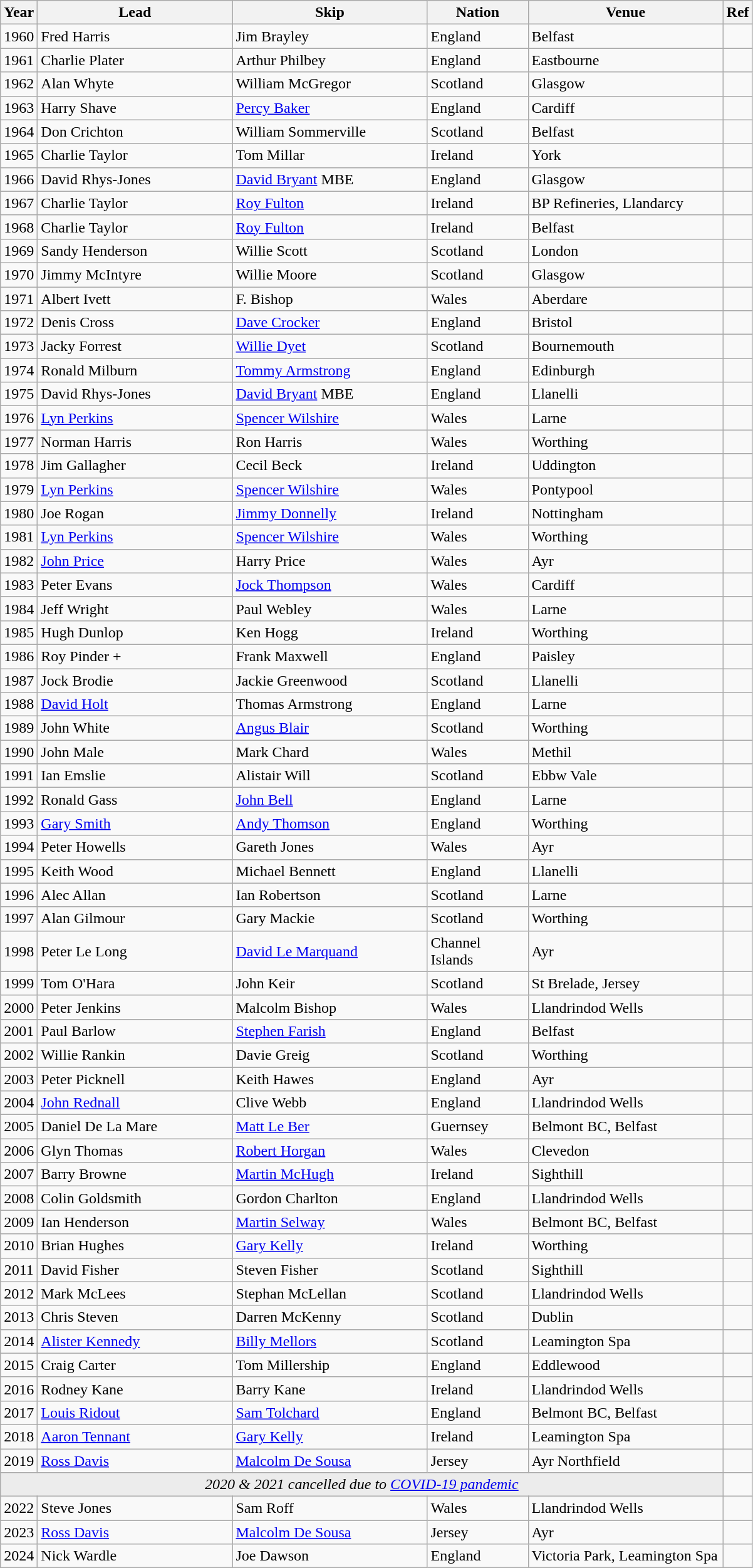<table class="sortable wikitable">
<tr>
<th width="30">Year</th>
<th width="200">Lead</th>
<th width="200">Skip</th>
<th width="100">Nation</th>
<th width="200">Venue</th>
<th width="20">Ref</th>
</tr>
<tr>
<td align=center>1960</td>
<td>Fred Harris</td>
<td>Jim Brayley</td>
<td>England</td>
<td>Belfast</td>
<td></td>
</tr>
<tr>
<td align=center>1961</td>
<td>Charlie Plater</td>
<td>Arthur Philbey</td>
<td>England</td>
<td>Eastbourne</td>
<td></td>
</tr>
<tr>
<td align=center>1962</td>
<td>Alan Whyte</td>
<td>William McGregor</td>
<td>Scotland</td>
<td>Glasgow</td>
<td></td>
</tr>
<tr>
<td align=center>1963</td>
<td>Harry Shave</td>
<td><a href='#'>Percy Baker</a></td>
<td>England</td>
<td>Cardiff</td>
<td></td>
</tr>
<tr>
<td align=center>1964</td>
<td>Don Crichton</td>
<td>William Sommerville</td>
<td>Scotland</td>
<td>Belfast</td>
<td></td>
</tr>
<tr>
<td align=center>1965</td>
<td>Charlie Taylor</td>
<td>Tom Millar</td>
<td>Ireland</td>
<td>York</td>
<td></td>
</tr>
<tr>
<td align=center>1966</td>
<td>David Rhys-Jones</td>
<td><a href='#'>David Bryant</a> MBE</td>
<td>England</td>
<td>Glasgow</td>
<td></td>
</tr>
<tr>
<td align=center>1967</td>
<td>Charlie Taylor</td>
<td><a href='#'>Roy Fulton</a></td>
<td>Ireland</td>
<td>BP Refineries, Llandarcy</td>
<td></td>
</tr>
<tr>
<td align=center>1968</td>
<td>Charlie Taylor</td>
<td><a href='#'>Roy Fulton</a></td>
<td>Ireland</td>
<td>Belfast</td>
<td></td>
</tr>
<tr>
<td align=center>1969</td>
<td>Sandy Henderson</td>
<td>Willie Scott</td>
<td>Scotland</td>
<td>London</td>
<td></td>
</tr>
<tr>
<td align=center>1970</td>
<td>Jimmy McIntyre</td>
<td>Willie Moore</td>
<td>Scotland</td>
<td>Glasgow</td>
<td></td>
</tr>
<tr>
<td align=center>1971</td>
<td>Albert Ivett</td>
<td>F. Bishop</td>
<td>Wales</td>
<td>Aberdare</td>
<td></td>
</tr>
<tr>
<td align=center>1972</td>
<td>Denis Cross</td>
<td><a href='#'>Dave Crocker</a></td>
<td>England</td>
<td>Bristol</td>
<td></td>
</tr>
<tr>
<td align=center>1973</td>
<td>Jacky Forrest</td>
<td><a href='#'>Willie Dyet</a></td>
<td>Scotland</td>
<td>Bournemouth</td>
<td></td>
</tr>
<tr>
<td align=center>1974</td>
<td>Ronald Milburn</td>
<td><a href='#'>Tommy Armstrong</a></td>
<td>England</td>
<td>Edinburgh</td>
<td></td>
</tr>
<tr>
<td align=center>1975</td>
<td>David Rhys-Jones</td>
<td><a href='#'>David Bryant</a> MBE</td>
<td>England</td>
<td>Llanelli</td>
<td></td>
</tr>
<tr>
<td align=center>1976</td>
<td><a href='#'>Lyn Perkins</a></td>
<td><a href='#'>Spencer Wilshire</a></td>
<td>Wales</td>
<td>Larne</td>
<td></td>
</tr>
<tr>
<td align=center>1977</td>
<td>Norman Harris</td>
<td>Ron Harris</td>
<td>Wales</td>
<td>Worthing</td>
<td></td>
</tr>
<tr>
<td align=center>1978</td>
<td>Jim Gallagher</td>
<td>Cecil Beck</td>
<td>Ireland</td>
<td>Uddington</td>
<td></td>
</tr>
<tr>
<td align=center>1979</td>
<td><a href='#'>Lyn Perkins</a></td>
<td><a href='#'>Spencer Wilshire</a></td>
<td>Wales</td>
<td>Pontypool</td>
<td></td>
</tr>
<tr>
<td align=center>1980</td>
<td>Joe Rogan</td>
<td><a href='#'>Jimmy Donnelly</a></td>
<td>Ireland</td>
<td>Nottingham</td>
<td></td>
</tr>
<tr>
<td align=center>1981</td>
<td><a href='#'>Lyn Perkins</a></td>
<td><a href='#'>Spencer Wilshire</a></td>
<td>Wales</td>
<td>Worthing</td>
<td></td>
</tr>
<tr>
<td align=center>1982</td>
<td><a href='#'>John Price</a></td>
<td>Harry Price</td>
<td>Wales</td>
<td>Ayr</td>
<td></td>
</tr>
<tr>
<td align=center>1983</td>
<td>Peter Evans</td>
<td><a href='#'>Jock Thompson</a></td>
<td>Wales</td>
<td>Cardiff</td>
<td></td>
</tr>
<tr>
<td align=center>1984</td>
<td>Jeff Wright</td>
<td>Paul Webley</td>
<td>Wales</td>
<td>Larne</td>
<td></td>
</tr>
<tr>
<td align=center>1985</td>
<td>Hugh Dunlop</td>
<td>Ken Hogg</td>
<td>Ireland</td>
<td>Worthing</td>
<td></td>
</tr>
<tr>
<td align=center>1986</td>
<td>Roy Pinder +</td>
<td>Frank Maxwell</td>
<td>England</td>
<td>Paisley</td>
<td></td>
</tr>
<tr>
<td align=center>1987</td>
<td>Jock Brodie</td>
<td>Jackie Greenwood</td>
<td>Scotland</td>
<td>Llanelli</td>
<td></td>
</tr>
<tr>
<td align=center>1988</td>
<td><a href='#'>David Holt</a></td>
<td>Thomas Armstrong</td>
<td>England</td>
<td>Larne</td>
<td></td>
</tr>
<tr>
<td align=center>1989</td>
<td>John White</td>
<td><a href='#'>Angus Blair</a></td>
<td>Scotland</td>
<td>Worthing</td>
<td></td>
</tr>
<tr>
<td align=center>1990</td>
<td>John Male</td>
<td>Mark Chard</td>
<td>Wales</td>
<td>Methil</td>
<td></td>
</tr>
<tr>
<td align=center>1991</td>
<td>Ian Emslie</td>
<td>Alistair Will</td>
<td>Scotland</td>
<td>Ebbw Vale</td>
<td></td>
</tr>
<tr>
<td align=center>1992</td>
<td>Ronald Gass</td>
<td><a href='#'>John Bell</a></td>
<td>England</td>
<td>Larne</td>
<td></td>
</tr>
<tr>
<td align=center>1993</td>
<td><a href='#'>Gary Smith</a></td>
<td><a href='#'>Andy Thomson</a></td>
<td>England</td>
<td>Worthing</td>
<td></td>
</tr>
<tr>
<td align=center>1994</td>
<td>Peter Howells</td>
<td>Gareth Jones</td>
<td>Wales</td>
<td>Ayr</td>
<td></td>
</tr>
<tr>
<td align=center>1995</td>
<td>Keith Wood</td>
<td>Michael Bennett</td>
<td>England</td>
<td>Llanelli</td>
<td></td>
</tr>
<tr>
<td align=center>1996</td>
<td>Alec Allan</td>
<td>Ian Robertson</td>
<td>Scotland</td>
<td>Larne</td>
<td></td>
</tr>
<tr>
<td align=center>1997</td>
<td>Alan Gilmour</td>
<td>Gary Mackie</td>
<td>Scotland</td>
<td>Worthing</td>
<td></td>
</tr>
<tr>
<td align=center>1998</td>
<td>Peter Le Long</td>
<td><a href='#'>David Le Marquand</a></td>
<td>Channel Islands</td>
<td>Ayr</td>
<td></td>
</tr>
<tr>
<td align=center>1999</td>
<td>Tom O'Hara</td>
<td>John Keir</td>
<td>Scotland</td>
<td>St Brelade, Jersey</td>
<td></td>
</tr>
<tr>
<td align=center>2000</td>
<td>Peter Jenkins</td>
<td>Malcolm Bishop</td>
<td>Wales</td>
<td>Llandrindod Wells</td>
<td></td>
</tr>
<tr>
<td align=center>2001</td>
<td>Paul Barlow</td>
<td><a href='#'>Stephen Farish</a></td>
<td>England</td>
<td>Belfast</td>
<td></td>
</tr>
<tr>
<td align=center>2002</td>
<td>Willie Rankin</td>
<td>Davie Greig</td>
<td>Scotland</td>
<td>Worthing</td>
<td></td>
</tr>
<tr>
<td align=center>2003</td>
<td>Peter Picknell</td>
<td>Keith Hawes</td>
<td>England</td>
<td>Ayr</td>
<td></td>
</tr>
<tr>
<td align=center>2004</td>
<td><a href='#'>John Rednall</a></td>
<td>Clive Webb</td>
<td>England</td>
<td>Llandrindod Wells</td>
<td></td>
</tr>
<tr>
<td align=center>2005</td>
<td>Daniel De La Mare</td>
<td><a href='#'>Matt Le Ber</a></td>
<td>Guernsey</td>
<td>Belmont BC, Belfast</td>
<td></td>
</tr>
<tr>
<td align=center>2006</td>
<td>Glyn Thomas</td>
<td><a href='#'>Robert Horgan</a></td>
<td>Wales</td>
<td>Clevedon</td>
<td></td>
</tr>
<tr>
<td align=center>2007</td>
<td>Barry Browne</td>
<td><a href='#'>Martin McHugh</a></td>
<td>Ireland</td>
<td>Sighthill</td>
<td></td>
</tr>
<tr>
<td align=center>2008</td>
<td>Colin Goldsmith</td>
<td>Gordon Charlton</td>
<td>England</td>
<td>Llandrindod Wells</td>
<td></td>
</tr>
<tr>
<td align=center>2009</td>
<td>Ian Henderson</td>
<td><a href='#'>Martin Selway</a></td>
<td>Wales</td>
<td>Belmont BC, Belfast</td>
<td></td>
</tr>
<tr>
<td align=center>2010</td>
<td>Brian Hughes</td>
<td><a href='#'>Gary Kelly</a></td>
<td>Ireland</td>
<td>Worthing</td>
<td></td>
</tr>
<tr>
<td align=center>2011</td>
<td>David Fisher</td>
<td>Steven Fisher</td>
<td>Scotland</td>
<td>Sighthill</td>
<td></td>
</tr>
<tr>
<td align=center>2012</td>
<td>Mark McLees</td>
<td>Stephan McLellan</td>
<td>Scotland</td>
<td>Llandrindod Wells</td>
<td></td>
</tr>
<tr>
<td align=center>2013</td>
<td>Chris Steven</td>
<td>Darren McKenny</td>
<td>Scotland</td>
<td>Dublin</td>
<td></td>
</tr>
<tr>
<td align=center>2014</td>
<td><a href='#'>Alister Kennedy</a></td>
<td><a href='#'>Billy Mellors</a></td>
<td>Scotland</td>
<td>Leamington Spa</td>
<td></td>
</tr>
<tr>
<td align=center>2015</td>
<td>Craig Carter</td>
<td>Tom Millership</td>
<td>England</td>
<td>Eddlewood</td>
<td></td>
</tr>
<tr>
<td align=center>2016</td>
<td>Rodney Kane</td>
<td>Barry Kane</td>
<td>Ireland</td>
<td>Llandrindod Wells</td>
<td></td>
</tr>
<tr>
<td align=center>2017</td>
<td><a href='#'>Louis Ridout</a></td>
<td><a href='#'>Sam Tolchard</a></td>
<td>England</td>
<td>Belmont BC, Belfast</td>
<td></td>
</tr>
<tr>
<td align=center>2018</td>
<td><a href='#'>Aaron Tennant</a></td>
<td><a href='#'>Gary Kelly</a></td>
<td>Ireland</td>
<td>Leamington Spa</td>
<td></td>
</tr>
<tr>
<td align=center>2019</td>
<td><a href='#'>Ross Davis</a></td>
<td><a href='#'>Malcolm De Sousa</a></td>
<td>Jersey</td>
<td>Ayr Northfield</td>
<td></td>
</tr>
<tr>
<td style="text-align:center" colspan=5 bgcolor="ececec"><em>2020 & 2021 cancelled due to <a href='#'>COVID-19 pandemic</a></em></td>
<td></td>
</tr>
<tr>
<td align=center>2022</td>
<td>Steve Jones</td>
<td>Sam Roff</td>
<td>Wales</td>
<td>Llandrindod Wells</td>
<td></td>
</tr>
<tr>
<td align=center>2023</td>
<td><a href='#'>Ross Davis</a></td>
<td><a href='#'>Malcolm De Sousa</a></td>
<td>Jersey</td>
<td>Ayr</td>
<td></td>
</tr>
<tr>
<td align=center>2024</td>
<td>Nick Wardle</td>
<td>Joe Dawson</td>
<td>England</td>
<td>Victoria Park, Leamington Spa</td>
<td></td>
</tr>
</table>
